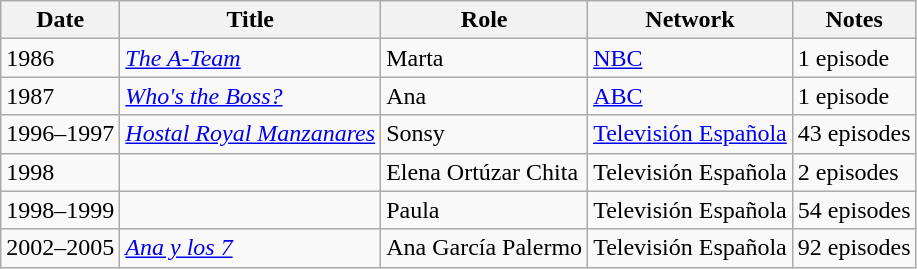<table class="wikitable sortable">
<tr>
<th class="unsortable">Date</th>
<th>Title</th>
<th>Role</th>
<th>Network</th>
<th class="unsortable">Notes</th>
</tr>
<tr>
<td>1986</td>
<td><em><a href='#'>The A-Team</a></em></td>
<td>Marta</td>
<td><a href='#'>NBC</a></td>
<td>1 episode</td>
</tr>
<tr>
<td>1987</td>
<td><em><a href='#'>Who's the Boss?</a></em></td>
<td>Ana</td>
<td><a href='#'>ABC</a></td>
<td>1 episode</td>
</tr>
<tr>
<td>1996–1997</td>
<td><em><a href='#'>Hostal Royal Manzanares</a></em></td>
<td>Sonsy</td>
<td><a href='#'>Televisión Española</a></td>
<td>43 episodes</td>
</tr>
<tr>
<td>1998</td>
<td><em></em></td>
<td>Elena Ortúzar Chita</td>
<td>Televisión Española</td>
<td>2 episodes</td>
</tr>
<tr>
<td>1998–1999</td>
<td><em></em></td>
<td>Paula</td>
<td>Televisión Española</td>
<td>54 episodes</td>
</tr>
<tr>
<td>2002–2005</td>
<td><em><a href='#'>Ana y los 7</a></em></td>
<td>Ana García Palermo</td>
<td>Televisión Española</td>
<td>92 episodes</td>
</tr>
</table>
